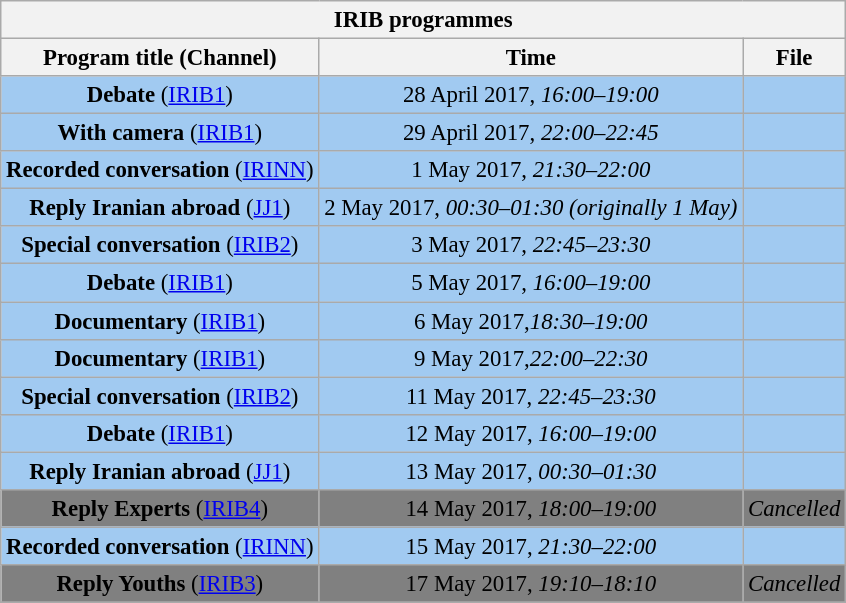<table class="wikitable" style="text-align:center;font-size:95%;">
<tr>
<th colspan=3>IRIB programmes</th>
</tr>
<tr>
<th>Program title (Channel)</th>
<th>Time</th>
<th>File</th>
</tr>
<tr>
<td style="background-color:#A1CAF1;"><strong>Debate</strong> (<a href='#'>IRIB1</a>)</td>
<td style="background-color:#A1CAF1;">28 April 2017, <em>16:00–19:00</em></td>
<td style="background-color:#A1CAF1;"> </td>
</tr>
<tr>
<td style="background-color:#A1CAF1;"><strong>With camera</strong> (<a href='#'>IRIB1</a>)</td>
<td style="background-color:#A1CAF1;">29 April 2017, <em>22:00–22:45</em></td>
<td style="background-color:#A1CAF1;"></td>
</tr>
<tr>
<td style="background-color:#A1CAF1;"><strong>Recorded conversation</strong> (<a href='#'>IRINN</a>)</td>
<td style="background-color:#A1CAF1;">1 May 2017, <em>21:30–22:00</em></td>
<td style="background-color:#A1CAF1;"></td>
</tr>
<tr>
<td style="background-color:#A1CAF1;"><strong>Reply Iranian abroad</strong> (<a href='#'>JJ1</a>)</td>
<td style="background-color:#A1CAF1;">2 May 2017, <em>00:30–01:30</em> <em>(originally 1 May)</em></td>
<td style="background-color:#A1CAF1;"></td>
</tr>
<tr>
<td style="background-color:#A1CAF1;"><strong>Special conversation</strong> (<a href='#'>IRIB2</a>)</td>
<td style="background-color:#A1CAF1;">3 May 2017, <em>22:45–23:30</em></td>
<td style="background-color:#A1CAF1;"></td>
</tr>
<tr>
<td style="background-color:#A1CAF1;"><strong>Debate</strong> (<a href='#'>IRIB1</a>)</td>
<td style="background-color:#A1CAF1;">5 May 2017, <em>16:00–19:00</em></td>
<td style="background-color:#A1CAF1;"></td>
</tr>
<tr>
<td style="background-color:#A1CAF1;"><strong>Documentary</strong> (<a href='#'>IRIB1</a>)</td>
<td style="background-color:#A1CAF1;">6 May 2017,<em>18:30–19:00</em></td>
<td style="background-color:#A1CAF1;"></td>
</tr>
<tr>
<td style="background-color:#A1CAF1;"><strong>Documentary</strong> (<a href='#'>IRIB1</a>)</td>
<td style="background-color:#A1CAF1;">9 May 2017,<em>22:00–22:30</em></td>
<td style="background-color:#A1CAF1;"></td>
</tr>
<tr>
<td style="background-color:#A1CAF1;"><strong>Special conversation</strong> (<a href='#'>IRIB2</a>)</td>
<td style="background-color:#A1CAF1;">11 May 2017, <em>22:45–23:30</em></td>
<td style="background-color:#A1CAF1;"></td>
</tr>
<tr>
<td style="background-color:#A1CAF1;"><strong>Debate</strong> (<a href='#'>IRIB1</a>)</td>
<td style="background-color:#A1CAF1;">12 May 2017, <em>16:00–19:00</em></td>
<td style="background-color:#A1CAF1;"></td>
</tr>
<tr>
<td style="background-color:#A1CAF1;"><strong>Reply Iranian abroad</strong> (<a href='#'>JJ1</a>)</td>
<td style="background-color:#A1CAF1;">13 May 2017, <em>00:30–01:30</em></td>
<td style="background-color:#A1CAF1;"></td>
</tr>
<tr>
<td style="background-color:gray;"><strong>Reply Experts</strong> (<a href='#'>IRIB4</a>)</td>
<td style="background-color:gray;">14 May 2017, <em>18:00–19:00</em></td>
<td style="background-color:gray;"><em>Cancelled</em></td>
</tr>
<tr>
<td style="background-color:#A1CAF1;"><strong>Recorded conversation</strong> (<a href='#'>IRINN</a>)</td>
<td style="background-color:#A1CAF1;">15 May 2017, <em>21:30–22:00</em></td>
<td style="background-color:#A1CAF1;"></td>
</tr>
<tr>
<td style="background-color:gray;"><strong>Reply Youths</strong> (<a href='#'>IRIB3</a>)</td>
<td style="background-color:gray;">17 May 2017, <em>19:10–18:10</em></td>
<td style="background-color:gray;"><em>Cancelled</em></td>
</tr>
<tr>
</tr>
</table>
